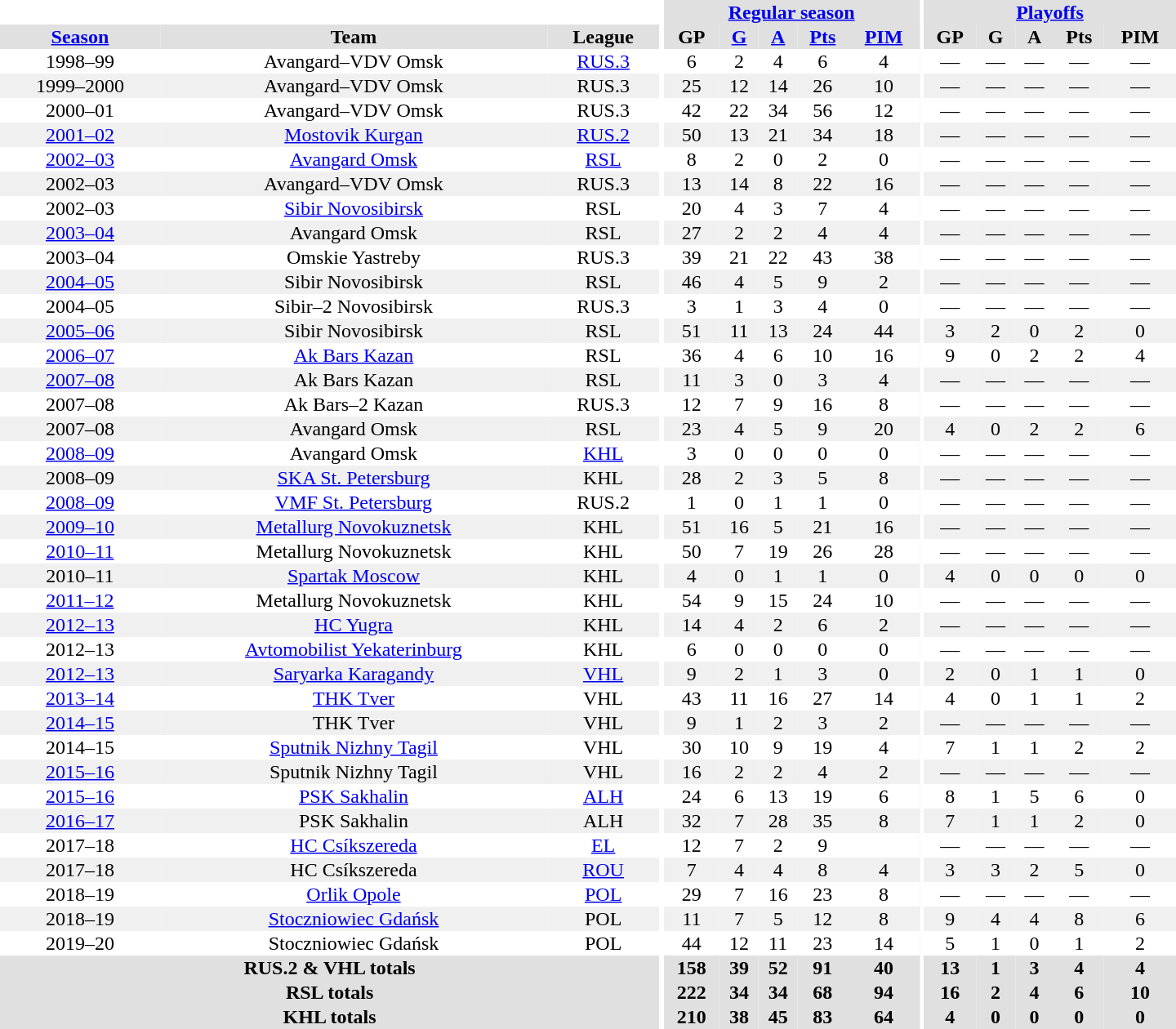<table border="0" cellpadding="1" cellspacing="0" style="text-align:center; width:60em">
<tr bgcolor="#e0e0e0">
<th colspan="3" bgcolor="#ffffff"></th>
<th rowspan="99" bgcolor="#ffffff"></th>
<th colspan="5"><a href='#'>Regular season</a></th>
<th rowspan="99" bgcolor="#ffffff"></th>
<th colspan="5"><a href='#'>Playoffs</a></th>
</tr>
<tr bgcolor="#e0e0e0">
<th><a href='#'>Season</a></th>
<th>Team</th>
<th>League</th>
<th>GP</th>
<th><a href='#'>G</a></th>
<th><a href='#'>A</a></th>
<th><a href='#'>Pts</a></th>
<th><a href='#'>PIM</a></th>
<th>GP</th>
<th>G</th>
<th>A</th>
<th>Pts</th>
<th>PIM</th>
</tr>
<tr>
<td>1998–99</td>
<td>Avangard–VDV Omsk</td>
<td><a href='#'>RUS.3</a></td>
<td>6</td>
<td>2</td>
<td>4</td>
<td>6</td>
<td>4</td>
<td>—</td>
<td>—</td>
<td>—</td>
<td>—</td>
<td>—</td>
</tr>
<tr bgcolor="#f0f0f0">
<td>1999–2000</td>
<td>Avangard–VDV Omsk</td>
<td>RUS.3</td>
<td>25</td>
<td>12</td>
<td>14</td>
<td>26</td>
<td>10</td>
<td>—</td>
<td>—</td>
<td>—</td>
<td>—</td>
<td>—</td>
</tr>
<tr>
<td>2000–01</td>
<td>Avangard–VDV Omsk</td>
<td>RUS.3</td>
<td>42</td>
<td>22</td>
<td>34</td>
<td>56</td>
<td>12</td>
<td>—</td>
<td>—</td>
<td>—</td>
<td>—</td>
<td>—</td>
</tr>
<tr bgcolor="#f0f0f0">
<td><a href='#'>2001–02</a></td>
<td><a href='#'>Mostovik Kurgan</a></td>
<td><a href='#'>RUS.2</a></td>
<td>50</td>
<td>13</td>
<td>21</td>
<td>34</td>
<td>18</td>
<td>—</td>
<td>—</td>
<td>—</td>
<td>—</td>
<td>—</td>
</tr>
<tr>
<td><a href='#'>2002–03</a></td>
<td><a href='#'>Avangard Omsk</a></td>
<td><a href='#'>RSL</a></td>
<td>8</td>
<td>2</td>
<td>0</td>
<td>2</td>
<td>0</td>
<td>—</td>
<td>—</td>
<td>—</td>
<td>—</td>
<td>—</td>
</tr>
<tr bgcolor="#f0f0f0">
<td>2002–03</td>
<td>Avangard–VDV Omsk</td>
<td>RUS.3</td>
<td>13</td>
<td>14</td>
<td>8</td>
<td>22</td>
<td>16</td>
<td>—</td>
<td>—</td>
<td>—</td>
<td>—</td>
<td>—</td>
</tr>
<tr>
<td>2002–03</td>
<td><a href='#'>Sibir Novosibirsk</a></td>
<td>RSL</td>
<td>20</td>
<td>4</td>
<td>3</td>
<td>7</td>
<td>4</td>
<td>—</td>
<td>—</td>
<td>—</td>
<td>—</td>
<td>—</td>
</tr>
<tr bgcolor="#f0f0f0">
<td><a href='#'>2003–04</a></td>
<td>Avangard Omsk</td>
<td>RSL</td>
<td>27</td>
<td>2</td>
<td>2</td>
<td>4</td>
<td>4</td>
<td>—</td>
<td>—</td>
<td>—</td>
<td>—</td>
<td>—</td>
</tr>
<tr>
<td>2003–04</td>
<td>Omskie Yastreby</td>
<td>RUS.3</td>
<td>39</td>
<td>21</td>
<td>22</td>
<td>43</td>
<td>38</td>
<td>—</td>
<td>—</td>
<td>—</td>
<td>—</td>
<td>—</td>
</tr>
<tr bgcolor="#f0f0f0">
<td><a href='#'>2004–05</a></td>
<td>Sibir Novosibirsk</td>
<td>RSL</td>
<td>46</td>
<td>4</td>
<td>5</td>
<td>9</td>
<td>2</td>
<td>—</td>
<td>—</td>
<td>—</td>
<td>—</td>
<td>—</td>
</tr>
<tr>
<td>2004–05</td>
<td>Sibir–2 Novosibirsk</td>
<td>RUS.3</td>
<td>3</td>
<td>1</td>
<td>3</td>
<td>4</td>
<td>0</td>
<td>—</td>
<td>—</td>
<td>—</td>
<td>—</td>
<td>—</td>
</tr>
<tr bgcolor="#f0f0f0">
<td><a href='#'>2005–06</a></td>
<td>Sibir Novosibirsk</td>
<td>RSL</td>
<td>51</td>
<td>11</td>
<td>13</td>
<td>24</td>
<td>44</td>
<td>3</td>
<td>2</td>
<td>0</td>
<td>2</td>
<td>0</td>
</tr>
<tr>
<td><a href='#'>2006–07</a></td>
<td><a href='#'>Ak Bars Kazan</a></td>
<td>RSL</td>
<td>36</td>
<td>4</td>
<td>6</td>
<td>10</td>
<td>16</td>
<td>9</td>
<td>0</td>
<td>2</td>
<td>2</td>
<td>4</td>
</tr>
<tr bgcolor="#f0f0f0">
<td><a href='#'>2007–08</a></td>
<td>Ak Bars Kazan</td>
<td>RSL</td>
<td>11</td>
<td>3</td>
<td>0</td>
<td>3</td>
<td>4</td>
<td>—</td>
<td>—</td>
<td>—</td>
<td>—</td>
<td>—</td>
</tr>
<tr>
<td>2007–08</td>
<td>Ak Bars–2 Kazan</td>
<td>RUS.3</td>
<td>12</td>
<td>7</td>
<td>9</td>
<td>16</td>
<td>8</td>
<td>—</td>
<td>—</td>
<td>—</td>
<td>—</td>
<td>—</td>
</tr>
<tr bgcolor="#f0f0f0">
<td>2007–08</td>
<td>Avangard Omsk</td>
<td>RSL</td>
<td>23</td>
<td>4</td>
<td>5</td>
<td>9</td>
<td>20</td>
<td>4</td>
<td>0</td>
<td>2</td>
<td>2</td>
<td>6</td>
</tr>
<tr>
<td><a href='#'>2008–09</a></td>
<td>Avangard Omsk</td>
<td><a href='#'>KHL</a></td>
<td>3</td>
<td>0</td>
<td>0</td>
<td>0</td>
<td>0</td>
<td>—</td>
<td>—</td>
<td>—</td>
<td>—</td>
<td>—</td>
</tr>
<tr bgcolor="#f0f0f0">
<td>2008–09</td>
<td><a href='#'>SKA St. Petersburg</a></td>
<td>KHL</td>
<td>28</td>
<td>2</td>
<td>3</td>
<td>5</td>
<td>8</td>
<td>—</td>
<td>—</td>
<td>—</td>
<td>—</td>
<td>—</td>
</tr>
<tr>
<td><a href='#'>2008–09</a></td>
<td><a href='#'>VMF St. Petersburg</a></td>
<td>RUS.2</td>
<td>1</td>
<td>0</td>
<td>1</td>
<td>1</td>
<td>0</td>
<td>—</td>
<td>—</td>
<td>—</td>
<td>—</td>
<td>—</td>
</tr>
<tr bgcolor="#f0f0f0">
<td><a href='#'>2009–10</a></td>
<td><a href='#'>Metallurg Novokuznetsk</a></td>
<td>KHL</td>
<td>51</td>
<td>16</td>
<td>5</td>
<td>21</td>
<td>16</td>
<td>—</td>
<td>—</td>
<td>—</td>
<td>—</td>
<td>—</td>
</tr>
<tr>
<td><a href='#'>2010–11</a></td>
<td>Metallurg Novokuznetsk</td>
<td>KHL</td>
<td>50</td>
<td>7</td>
<td>19</td>
<td>26</td>
<td>28</td>
<td>—</td>
<td>—</td>
<td>—</td>
<td>—</td>
<td>—</td>
</tr>
<tr bgcolor="#f0f0f0">
<td>2010–11</td>
<td><a href='#'>Spartak Moscow</a></td>
<td>KHL</td>
<td>4</td>
<td>0</td>
<td>1</td>
<td>1</td>
<td>0</td>
<td>4</td>
<td>0</td>
<td>0</td>
<td>0</td>
<td>0</td>
</tr>
<tr>
<td><a href='#'>2011–12</a></td>
<td>Metallurg Novokuznetsk</td>
<td>KHL</td>
<td>54</td>
<td>9</td>
<td>15</td>
<td>24</td>
<td>10</td>
<td>—</td>
<td>—</td>
<td>—</td>
<td>—</td>
<td>—</td>
</tr>
<tr bgcolor="#f0f0f0">
<td><a href='#'>2012–13</a></td>
<td><a href='#'>HC Yugra</a></td>
<td>KHL</td>
<td>14</td>
<td>4</td>
<td>2</td>
<td>6</td>
<td>2</td>
<td>—</td>
<td>—</td>
<td>—</td>
<td>—</td>
<td>—</td>
</tr>
<tr>
<td>2012–13</td>
<td><a href='#'>Avtomobilist Yekaterinburg</a></td>
<td>KHL</td>
<td>6</td>
<td>0</td>
<td>0</td>
<td>0</td>
<td>0</td>
<td>—</td>
<td>—</td>
<td>—</td>
<td>—</td>
<td>—</td>
</tr>
<tr bgcolor="#f0f0f0">
<td><a href='#'>2012–13</a></td>
<td><a href='#'>Saryarka Karagandy</a></td>
<td><a href='#'>VHL</a></td>
<td>9</td>
<td>2</td>
<td>1</td>
<td>3</td>
<td>0</td>
<td>2</td>
<td>0</td>
<td>1</td>
<td>1</td>
<td>0</td>
</tr>
<tr>
<td><a href='#'>2013–14</a></td>
<td><a href='#'>THK Tver</a></td>
<td>VHL</td>
<td>43</td>
<td>11</td>
<td>16</td>
<td>27</td>
<td>14</td>
<td>4</td>
<td>0</td>
<td>1</td>
<td>1</td>
<td>2</td>
</tr>
<tr bgcolor="#f0f0f0">
<td><a href='#'>2014–15</a></td>
<td>THK Tver</td>
<td>VHL</td>
<td>9</td>
<td>1</td>
<td>2</td>
<td>3</td>
<td>2</td>
<td>—</td>
<td>—</td>
<td>—</td>
<td>—</td>
<td>—</td>
</tr>
<tr>
<td>2014–15</td>
<td><a href='#'>Sputnik Nizhny Tagil</a></td>
<td>VHL</td>
<td>30</td>
<td>10</td>
<td>9</td>
<td>19</td>
<td>4</td>
<td>7</td>
<td>1</td>
<td>1</td>
<td>2</td>
<td>2</td>
</tr>
<tr bgcolor="#f0f0f0">
<td><a href='#'>2015–16</a></td>
<td>Sputnik Nizhny Tagil</td>
<td>VHL</td>
<td>16</td>
<td>2</td>
<td>2</td>
<td>4</td>
<td>2</td>
<td>—</td>
<td>—</td>
<td>—</td>
<td>—</td>
<td>—</td>
</tr>
<tr>
<td><a href='#'>2015–16</a></td>
<td><a href='#'>PSK Sakhalin</a></td>
<td><a href='#'>ALH</a></td>
<td>24</td>
<td>6</td>
<td>13</td>
<td>19</td>
<td>6</td>
<td>8</td>
<td>1</td>
<td>5</td>
<td>6</td>
<td>0</td>
</tr>
<tr bgcolor="#f0f0f0">
<td><a href='#'>2016–17</a></td>
<td>PSK Sakhalin</td>
<td>ALH</td>
<td>32</td>
<td>7</td>
<td>28</td>
<td>35</td>
<td>8</td>
<td>7</td>
<td>1</td>
<td>1</td>
<td>2</td>
<td>0</td>
</tr>
<tr>
<td>2017–18</td>
<td><a href='#'>HC Csíkszereda</a></td>
<td><a href='#'>EL</a></td>
<td>12</td>
<td>7</td>
<td>2</td>
<td>9</td>
<td></td>
<td>—</td>
<td>—</td>
<td>—</td>
<td>—</td>
<td>—</td>
</tr>
<tr bgcolor="#f0f0f0">
<td>2017–18</td>
<td>HC Csíkszereda</td>
<td><a href='#'>ROU</a></td>
<td>7</td>
<td>4</td>
<td>4</td>
<td>8</td>
<td>4</td>
<td>3</td>
<td>3</td>
<td>2</td>
<td>5</td>
<td>0</td>
</tr>
<tr>
<td>2018–19</td>
<td><a href='#'>Orlik Opole</a></td>
<td><a href='#'>POL</a></td>
<td>29</td>
<td>7</td>
<td>16</td>
<td>23</td>
<td>8</td>
<td>—</td>
<td>—</td>
<td>—</td>
<td>—</td>
<td>—</td>
</tr>
<tr bgcolor="#f0f0f0">
<td>2018–19</td>
<td><a href='#'>Stoczniowiec Gdańsk</a></td>
<td>POL</td>
<td>11</td>
<td>7</td>
<td>5</td>
<td>12</td>
<td>8</td>
<td>9</td>
<td>4</td>
<td>4</td>
<td>8</td>
<td>6</td>
</tr>
<tr>
<td>2019–20</td>
<td>Stoczniowiec Gdańsk</td>
<td>POL</td>
<td>44</td>
<td>12</td>
<td>11</td>
<td>23</td>
<td>14</td>
<td>5</td>
<td>1</td>
<td>0</td>
<td>1</td>
<td>2</td>
</tr>
<tr bgcolor="#e0e0e0">
<th colspan="3">RUS.2 & VHL totals</th>
<th>158</th>
<th>39</th>
<th>52</th>
<th>91</th>
<th>40</th>
<th>13</th>
<th>1</th>
<th>3</th>
<th>4</th>
<th>4</th>
</tr>
<tr bgcolor="#e0e0e0">
<th colspan="3">RSL totals</th>
<th>222</th>
<th>34</th>
<th>34</th>
<th>68</th>
<th>94</th>
<th>16</th>
<th>2</th>
<th>4</th>
<th>6</th>
<th>10</th>
</tr>
<tr bgcolor="#e0e0e0">
<th colspan="3">KHL totals</th>
<th>210</th>
<th>38</th>
<th>45</th>
<th>83</th>
<th>64</th>
<th>4</th>
<th>0</th>
<th>0</th>
<th>0</th>
<th>0</th>
</tr>
</table>
